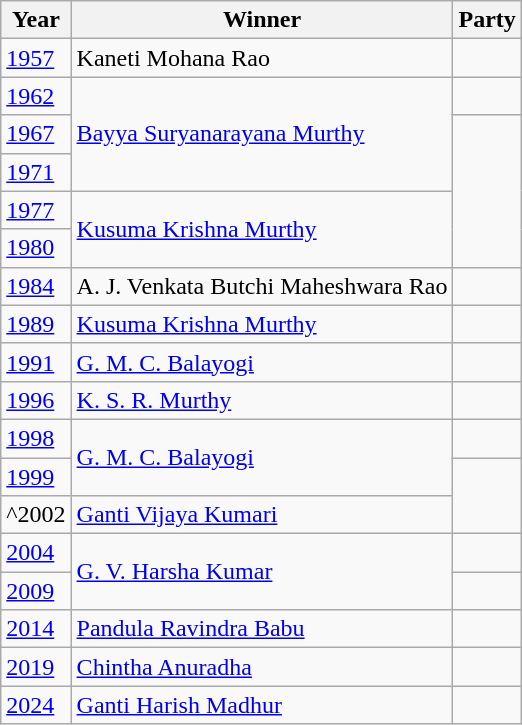<table class="wikitable sortable">
<tr>
<th>Year</th>
<th>Winner</th>
<th colspan="2">Party</th>
</tr>
<tr>
<td><a href='#'>1957</a></td>
<td>Kaneti Mohana Rao</td>
<td></td>
</tr>
<tr>
<td><a href='#'>1962</a></td>
<td rowspan=3><a href='#'>Bayya Suryanarayana Murthy</a></td>
<td></td>
</tr>
<tr>
<td><a href='#'>1967</a></td>
</tr>
<tr>
<td><a href='#'>1971</a></td>
</tr>
<tr>
<td><a href='#'>1977</a></td>
<td rowspan=2><a href='#'>Kusuma Krishna Murthy</a></td>
</tr>
<tr>
<td><a href='#'>1980</a></td>
</tr>
<tr>
<td><a href='#'>1984</a></td>
<td>A. J. Venkata Butchi Maheshwara Rao</td>
<td></td>
</tr>
<tr>
<td><a href='#'>1989</a></td>
<td><a href='#'>Kusuma Krishna Murthy</a></td>
<td></td>
</tr>
<tr>
<td><a href='#'>1991</a></td>
<td><a href='#'>G. M. C. Balayogi</a></td>
<td></td>
</tr>
<tr>
<td><a href='#'>1996</a></td>
<td><a href='#'>K. S. R. Murthy</a></td>
<td></td>
</tr>
<tr>
<td><a href='#'>1998</a></td>
<td rowspan=2><a href='#'>G. M. C. Balayogi</a></td>
<td></td>
</tr>
<tr>
<td><a href='#'>1999</a></td>
</tr>
<tr>
<td>^2002</td>
<td><a href='#'>Ganti Vijaya Kumari</a></td>
</tr>
<tr>
<td><a href='#'>2004</a></td>
<td rowspan=2><a href='#'>G. V. Harsha Kumar</a></td>
<td></td>
</tr>
<tr>
<td><a href='#'>2009</a></td>
</tr>
<tr>
<td><a href='#'>2014</a></td>
<td><a href='#'>Pandula Ravindra Babu</a></td>
<td></td>
</tr>
<tr>
<td><a href='#'>2019</a></td>
<td><a href='#'>Chintha Anuradha</a></td>
<td></td>
</tr>
<tr>
<td><a href='#'>2024</a></td>
<td><a href='#'>Ganti Harish Madhur</a></td>
<td></td>
</tr>
</table>
